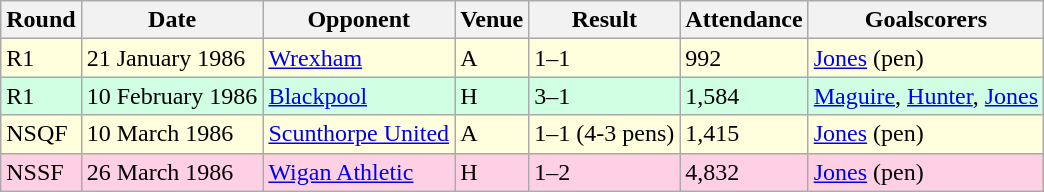<table class="wikitable">
<tr>
<th>Round</th>
<th>Date</th>
<th>Opponent</th>
<th>Venue</th>
<th>Result</th>
<th>Attendance</th>
<th>Goalscorers</th>
</tr>
<tr style="background-color: #ffffdd;">
<td>R1</td>
<td>21 January 1986</td>
<td><a href='#'>Wrexham</a></td>
<td>A</td>
<td>1–1</td>
<td>992</td>
<td><a href='#'>Jones</a> (pen)</td>
</tr>
<tr style="background-color: #d0ffe3;">
<td>R1</td>
<td>10 February 1986</td>
<td><a href='#'>Blackpool</a></td>
<td>H</td>
<td>3–1</td>
<td>1,584</td>
<td><a href='#'>Maguire</a>, <a href='#'>Hunter</a>, <a href='#'>Jones</a></td>
</tr>
<tr style="background-color: #ffffdd;">
<td>NSQF</td>
<td>10 March 1986</td>
<td><a href='#'>Scunthorpe United</a></td>
<td>A</td>
<td>1–1 (4-3 pens)</td>
<td>1,415</td>
<td><a href='#'>Jones</a> (pen)</td>
</tr>
<tr style="background-color: #ffd0e3;">
<td>NSSF</td>
<td>26 March 1986</td>
<td><a href='#'>Wigan Athletic</a></td>
<td>H</td>
<td>1–2</td>
<td>4,832</td>
<td><a href='#'>Jones</a> (pen)</td>
</tr>
</table>
